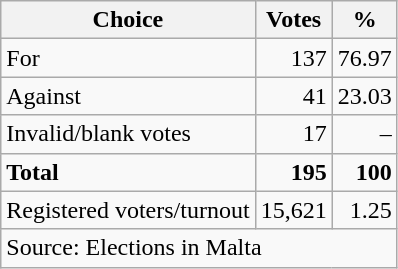<table class=wikitable style=text-align:right>
<tr>
<th>Choice</th>
<th>Votes</th>
<th>%</th>
</tr>
<tr>
<td align=left>For</td>
<td>137</td>
<td>76.97</td>
</tr>
<tr>
<td align=left>Against</td>
<td>41</td>
<td>23.03</td>
</tr>
<tr>
<td align=left>Invalid/blank votes</td>
<td>17</td>
<td>–</td>
</tr>
<tr>
<td align=left><strong>Total</strong></td>
<td><strong>195</strong></td>
<td><strong>100</strong></td>
</tr>
<tr>
<td align=left>Registered voters/turnout</td>
<td>15,621</td>
<td>1.25</td>
</tr>
<tr>
<td align=left colspan=3>Source: Elections in Malta</td>
</tr>
</table>
